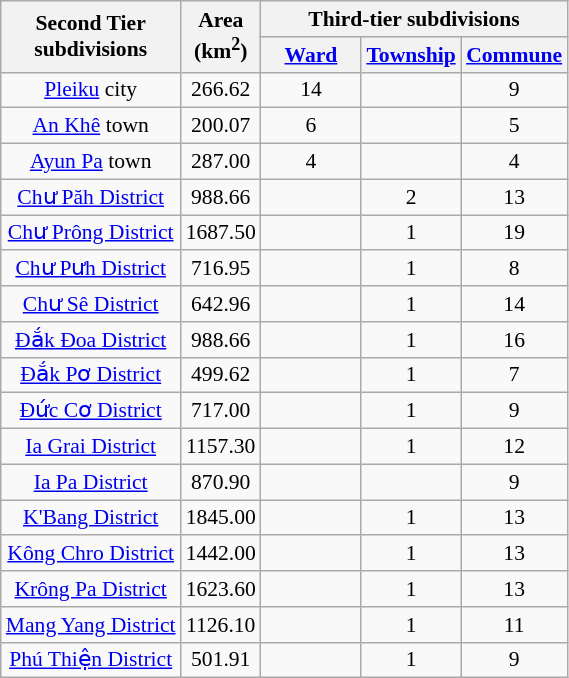<table class="wikitable" style="font-size:90%; text-align:center">
<tr>
<th rowspan="2">Second Tier<br>subdivisions</th>
<th rowspan="2">Area<br>(km<sup>2</sup>)</th>
<th colspan="3">Third-tier subdivisions</th>
</tr>
<tr>
<th width="60px"><a href='#'>Ward</a></th>
<th width="60px"><a href='#'>Township</a></th>
<th width="60px"><a href='#'>Commune</a></th>
</tr>
<tr>
<td><a href='#'>Pleiku</a> city</td>
<td>266.62</td>
<td>14</td>
<td></td>
<td>9</td>
</tr>
<tr>
<td><a href='#'>An Khê</a> town</td>
<td>200.07</td>
<td>6</td>
<td></td>
<td>5</td>
</tr>
<tr>
<td><a href='#'>Ayun Pa</a> town</td>
<td>287.00</td>
<td>4</td>
<td></td>
<td>4</td>
</tr>
<tr>
<td><a href='#'>Chư Păh District</a></td>
<td>988.66</td>
<td></td>
<td>2</td>
<td>13</td>
</tr>
<tr>
<td><a href='#'>Chư Prông District</a></td>
<td>1687.50</td>
<td></td>
<td>1</td>
<td>19</td>
</tr>
<tr>
<td><a href='#'>Chư Pưh District</a></td>
<td>716.95</td>
<td></td>
<td>1</td>
<td>8</td>
</tr>
<tr>
<td><a href='#'>Chư Sê District</a></td>
<td>642.96</td>
<td></td>
<td>1</td>
<td>14</td>
</tr>
<tr>
<td><a href='#'>Đắk Đoa District</a></td>
<td>988.66</td>
<td></td>
<td>1</td>
<td>16</td>
</tr>
<tr>
<td><a href='#'>Đắk Pơ District</a></td>
<td>499.62</td>
<td></td>
<td>1</td>
<td>7</td>
</tr>
<tr>
<td><a href='#'>Đức Cơ District</a></td>
<td>717.00</td>
<td></td>
<td>1</td>
<td>9</td>
</tr>
<tr>
<td><a href='#'>Ia Grai District</a></td>
<td>1157.30</td>
<td></td>
<td>1</td>
<td>12</td>
</tr>
<tr>
<td><a href='#'>Ia Pa District</a></td>
<td>870.90</td>
<td></td>
<td></td>
<td>9</td>
</tr>
<tr>
<td><a href='#'>K'Bang District</a></td>
<td>1845.00</td>
<td></td>
<td>1</td>
<td>13</td>
</tr>
<tr>
<td><a href='#'>Kông Chro District</a></td>
<td>1442.00</td>
<td></td>
<td>1</td>
<td>13</td>
</tr>
<tr>
<td><a href='#'>Krông Pa District</a></td>
<td>1623.60</td>
<td></td>
<td>1</td>
<td>13</td>
</tr>
<tr>
<td><a href='#'>Mang Yang District</a></td>
<td>1126.10</td>
<td></td>
<td>1</td>
<td>11</td>
</tr>
<tr>
<td><a href='#'>Phú Thiện District</a></td>
<td>501.91</td>
<td></td>
<td>1</td>
<td>9</td>
</tr>
</table>
